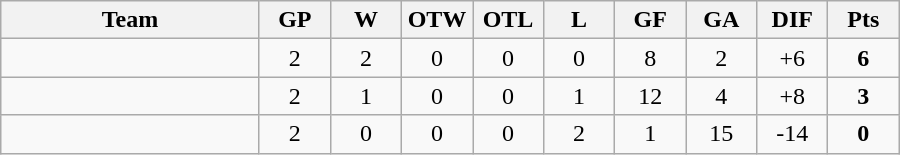<table class="wikitable" style="text-align:center;">
<tr>
<th width=165>Team</th>
<th width=40>GP</th>
<th width=40>W</th>
<th width=40>OTW</th>
<th width=40>OTL</th>
<th width=40>L</th>
<th width=40>GF</th>
<th width=40>GA</th>
<th width=40>DIF</th>
<th width=40>Pts</th>
</tr>
<tr>
<td style="text-align:left;"></td>
<td>2</td>
<td>2</td>
<td>0</td>
<td>0</td>
<td>0</td>
<td>8</td>
<td>2</td>
<td>+6</td>
<td><strong>6</strong></td>
</tr>
<tr>
<td style="text-align:left;"></td>
<td>2</td>
<td>1</td>
<td>0</td>
<td>0</td>
<td>1</td>
<td>12</td>
<td>4</td>
<td>+8</td>
<td><strong>3</strong></td>
</tr>
<tr>
<td style="text-align:left;"></td>
<td>2</td>
<td>0</td>
<td>0</td>
<td>0</td>
<td>2</td>
<td>1</td>
<td>15</td>
<td>-14</td>
<td><strong>0</strong></td>
</tr>
</table>
